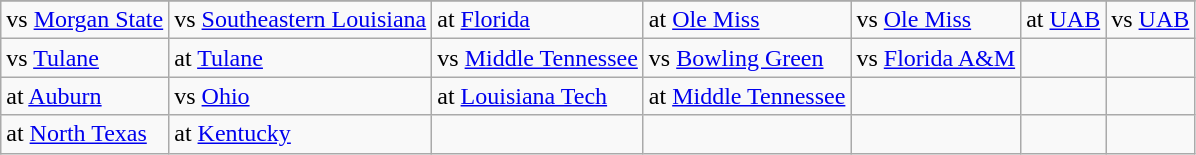<table class="wikitable">
<tr>
</tr>
<tr>
<td>vs <a href='#'>Morgan State</a></td>
<td>vs <a href='#'>Southeastern Louisiana</a></td>
<td>at <a href='#'>Florida</a></td>
<td>at <a href='#'>Ole Miss</a></td>
<td>vs <a href='#'>Ole Miss</a></td>
<td>at <a href='#'>UAB</a></td>
<td>vs <a href='#'>UAB</a></td>
</tr>
<tr>
<td>vs <a href='#'>Tulane</a></td>
<td>at <a href='#'>Tulane</a></td>
<td>vs <a href='#'>Middle Tennessee</a></td>
<td>vs <a href='#'>Bowling Green</a></td>
<td>vs <a href='#'>Florida A&M</a></td>
<td></td>
</tr>
<tr>
<td>at <a href='#'>Auburn</a></td>
<td>vs <a href='#'>Ohio</a></td>
<td>at <a href='#'>Louisiana Tech</a></td>
<td>at <a href='#'>Middle Tennessee</a></td>
<td></td>
<td></td>
<td></td>
</tr>
<tr>
<td>at <a href='#'>North Texas</a></td>
<td>at <a href='#'>Kentucky</a></td>
<td></td>
<td></td>
<td></td>
<td></td>
<td></td>
</tr>
</table>
